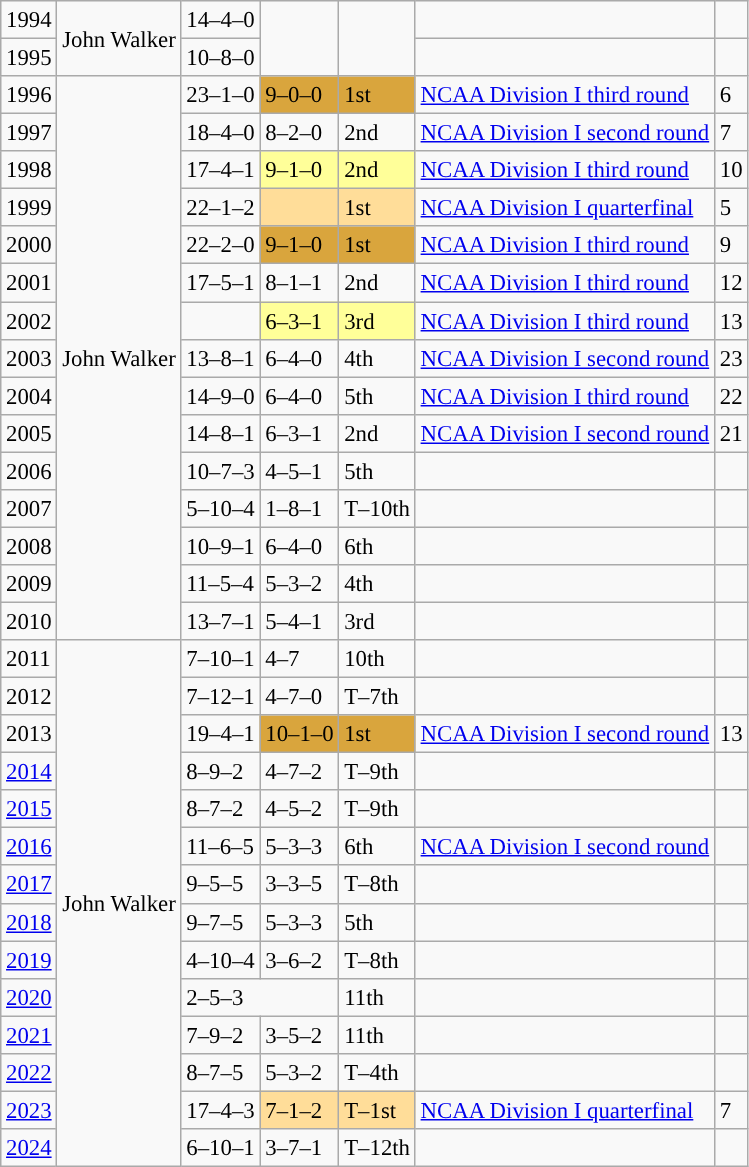<table class=wikitable style="font-size: 95%;">
<tr>
<td>1994</td>
<td rowspan=2>John Walker</td>
<td>14–4–0</td>
<td rowspan=2></td>
<td rowspan=2></td>
<td></td>
<td></td>
</tr>
<tr>
<td>1995</td>
<td>10–8–0</td>
<td></td>
<td><br></td>
</tr>
<tr>
<td>1996</td>
<td rowspan=15>John Walker</td>
<td>23–1–0</td>
<td bgcolor=d9a53d>9–0–0</td>
<td bgcolor=d9a53d>1st</td>
<td><a href='#'>NCAA Division I third round</a></td>
<td>6</td>
</tr>
<tr>
<td>1997</td>
<td>18–4–0</td>
<td>8–2–0</td>
<td>2nd</td>
<td><a href='#'>NCAA Division I second round</a></td>
<td>7</td>
</tr>
<tr>
<td>1998</td>
<td>17–4–1</td>
<td bgcolor=ffff99>9–1–0</td>
<td bgcolor=ffff99>2nd</td>
<td><a href='#'>NCAA Division I third round</a></td>
<td>10</td>
</tr>
<tr>
<td>1999</td>
<td>22–1–2</td>
<td bgcolor=ffdd99></td>
<td bgcolor=ffdd99>1st</td>
<td><a href='#'>NCAA Division I quarterfinal</a></td>
<td>5</td>
</tr>
<tr>
<td>2000</td>
<td>22–2–0</td>
<td bgcolor=d9a53d>9–1–0</td>
<td bgcolor=d9a53d>1st</td>
<td><a href='#'>NCAA Division I third round</a></td>
<td>9</td>
</tr>
<tr>
<td>2001</td>
<td>17–5–1</td>
<td>8–1–1</td>
<td>2nd</td>
<td><a href='#'>NCAA Division I third round</a></td>
<td>12</td>
</tr>
<tr>
<td>2002</td>
<td></td>
<td bgcolor=ffff99>6–3–1</td>
<td bgcolor=ffff99>3rd</td>
<td><a href='#'>NCAA Division I third round</a></td>
<td>13</td>
</tr>
<tr>
<td>2003</td>
<td>13–8–1</td>
<td>6–4–0</td>
<td>4th</td>
<td><a href='#'>NCAA Division I second round</a></td>
<td>23</td>
</tr>
<tr>
<td>2004</td>
<td>14–9–0</td>
<td>6–4–0</td>
<td>5th</td>
<td><a href='#'>NCAA Division I third round</a></td>
<td>22</td>
</tr>
<tr>
<td>2005</td>
<td>14–8–1</td>
<td>6–3–1</td>
<td>2nd</td>
<td><a href='#'>NCAA Division I second round</a></td>
<td>21</td>
</tr>
<tr>
<td>2006</td>
<td>10–7–3</td>
<td>4–5–1</td>
<td>5th</td>
<td></td>
<td></td>
</tr>
<tr>
<td>2007</td>
<td>5–10–4</td>
<td>1–8–1</td>
<td>T–10th</td>
<td></td>
<td></td>
</tr>
<tr>
<td>2008</td>
<td>10–9–1</td>
<td>6–4–0</td>
<td>6th</td>
<td></td>
<td></td>
</tr>
<tr>
<td>2009</td>
<td>11–5–4</td>
<td>5–3–2</td>
<td>4th</td>
<td></td>
<td></td>
</tr>
<tr>
<td>2010</td>
<td>13–7–1</td>
<td>5–4–1</td>
<td>3rd</td>
<td></td>
<td><br></td>
</tr>
<tr>
<td>2011</td>
<td rowspan=14>John Walker</td>
<td>7–10–1</td>
<td>4–7</td>
<td>10th</td>
<td></td>
<td></td>
</tr>
<tr>
<td>2012</td>
<td>7–12–1</td>
<td>4–7–0</td>
<td>T–7th</td>
<td></td>
<td></td>
</tr>
<tr>
<td>2013</td>
<td>19–4–1</td>
<td bgcolor=d9a53d>10–1–0</td>
<td bgcolor=d9a53d>1st</td>
<td><a href='#'>NCAA Division I second round</a></td>
<td>13</td>
</tr>
<tr>
<td><a href='#'>2014</a></td>
<td>8–9–2</td>
<td>4–7–2</td>
<td>T–9th</td>
<td></td>
<td></td>
</tr>
<tr>
<td><a href='#'>2015</a></td>
<td>8–7–2</td>
<td>4–5–2</td>
<td>T–9th</td>
<td></td>
<td></td>
</tr>
<tr>
<td><a href='#'>2016</a></td>
<td>11–6–5</td>
<td>5–3–3</td>
<td>6th</td>
<td><a href='#'>NCAA Division I second round</a></td>
<td></td>
</tr>
<tr>
<td><a href='#'>2017</a></td>
<td>9–5–5</td>
<td>3–3–5</td>
<td>T–8th</td>
<td></td>
<td></td>
</tr>
<tr>
<td><a href='#'>2018</a></td>
<td>9–7–5</td>
<td>5–3–3</td>
<td>5th</td>
<td></td>
<td></td>
</tr>
<tr>
<td><a href='#'>2019</a></td>
<td>4–10–4</td>
<td>3–6–2</td>
<td>T–8th</td>
<td></td>
<td></td>
</tr>
<tr>
<td><a href='#'>2020</a></td>
<td colspan=2>2–5–3</td>
<td>11th</td>
<td></td>
<td></td>
</tr>
<tr>
<td><a href='#'>2021</a></td>
<td>7–9–2</td>
<td>3–5–2</td>
<td>11th</td>
<td></td>
<td></td>
</tr>
<tr>
<td><a href='#'>2022</a></td>
<td>8–7–5</td>
<td>5–3–2</td>
<td>T–4th</td>
<td></td>
<td></td>
</tr>
<tr>
<td><a href='#'>2023</a></td>
<td>17–4–3</td>
<td bgcolor=ffdd99>7–1–2</td>
<td bgcolor=ffdd99>T–1st</td>
<td><a href='#'>NCAA Division I quarterfinal</a></td>
<td>7</td>
</tr>
<tr>
<td><a href='#'>2024</a></td>
<td>6–10–1</td>
<td>3–7–1</td>
<td>T–12th</td>
<td></td>
<td></td>
</tr>
</table>
